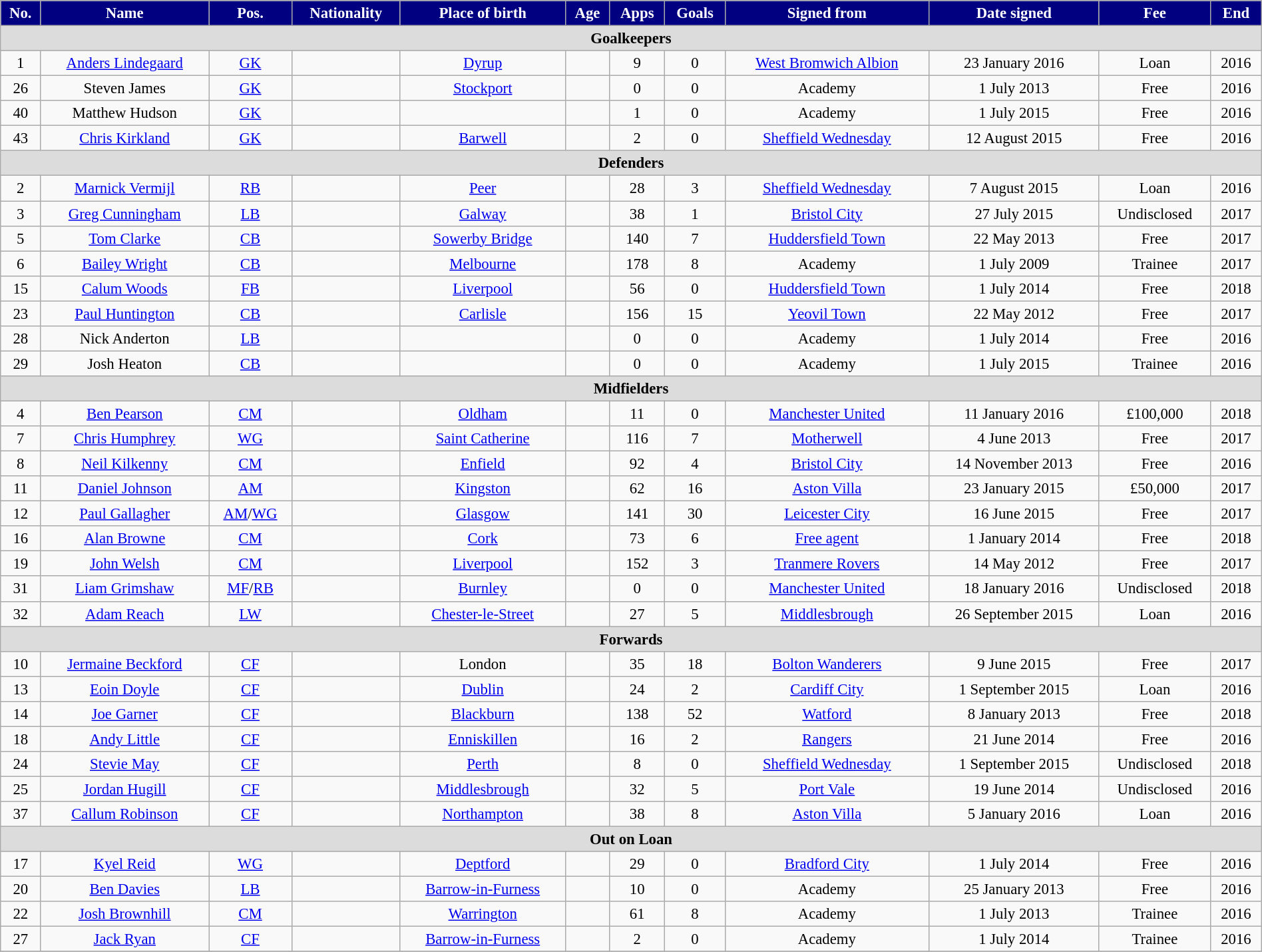<table class="wikitable" style="text-align:center; font-size:95%; width:100%;">
<tr>
<th style="background:navy; color:white;">No.</th>
<th style="background:navy; color:white;">Name</th>
<th style="background:navy; color:white;">Pos.</th>
<th style="background:navy; color:white;">Nationality</th>
<th style="background:navy; color:white;">Place of birth</th>
<th style="background:navy; color:white;">Age</th>
<th style="background:navy; color:white;">Apps</th>
<th style="background:navy; color:white;">Goals</th>
<th style="background:navy; color:white;">Signed from</th>
<th style="background:navy; color:white;">Date signed</th>
<th style="background:navy; color:white;">Fee</th>
<th style="background:navy; color:white;">End</th>
</tr>
<tr>
<th colspan="14" style="background:#dcdcdc;">Goalkeepers</th>
</tr>
<tr>
<td>1</td>
<td><a href='#'>Anders Lindegaard</a></td>
<td><a href='#'>GK</a></td>
<td></td>
<td><a href='#'>Dyrup</a></td>
<td></td>
<td>9</td>
<td>0</td>
<td><a href='#'>West Bromwich Albion</a></td>
<td>23 January 2016</td>
<td>Loan</td>
<td>2016</td>
</tr>
<tr>
<td>26</td>
<td>Steven James</td>
<td><a href='#'>GK</a></td>
<td></td>
<td><a href='#'>Stockport</a></td>
<td></td>
<td>0</td>
<td>0</td>
<td>Academy</td>
<td>1 July 2013</td>
<td>Free</td>
<td>2016</td>
</tr>
<tr>
<td>40</td>
<td>Matthew Hudson</td>
<td><a href='#'>GK</a></td>
<td></td>
<td></td>
<td></td>
<td>1</td>
<td>0</td>
<td>Academy</td>
<td>1 July 2015</td>
<td>Free</td>
<td>2016</td>
</tr>
<tr>
<td>43</td>
<td><a href='#'>Chris Kirkland</a></td>
<td><a href='#'>GK</a></td>
<td></td>
<td><a href='#'>Barwell</a></td>
<td></td>
<td>2</td>
<td>0</td>
<td><a href='#'>Sheffield Wednesday</a></td>
<td>12 August 2015</td>
<td>Free</td>
<td>2016</td>
</tr>
<tr>
<th colspan="14" style="background:#dcdcdc;">Defenders</th>
</tr>
<tr>
<td>2</td>
<td><a href='#'>Marnick Vermijl</a></td>
<td><a href='#'>RB</a></td>
<td></td>
<td><a href='#'>Peer</a></td>
<td></td>
<td>28</td>
<td>3</td>
<td><a href='#'>Sheffield Wednesday</a></td>
<td>7 August 2015</td>
<td>Loan</td>
<td>2016</td>
</tr>
<tr>
<td>3</td>
<td><a href='#'>Greg Cunningham</a></td>
<td><a href='#'>LB</a></td>
<td></td>
<td><a href='#'>Galway</a></td>
<td></td>
<td>38</td>
<td>1</td>
<td><a href='#'>Bristol City</a></td>
<td>27 July 2015</td>
<td>Undisclosed</td>
<td>2017</td>
</tr>
<tr>
<td>5</td>
<td><a href='#'>Tom Clarke</a></td>
<td><a href='#'>CB</a></td>
<td></td>
<td><a href='#'>Sowerby Bridge</a></td>
<td></td>
<td>140</td>
<td>7</td>
<td><a href='#'>Huddersfield Town</a></td>
<td>22 May 2013</td>
<td>Free</td>
<td>2017</td>
</tr>
<tr>
<td>6</td>
<td><a href='#'>Bailey Wright</a></td>
<td><a href='#'>CB</a></td>
<td></td>
<td><a href='#'>Melbourne</a></td>
<td></td>
<td>178</td>
<td>8</td>
<td>Academy</td>
<td>1 July 2009</td>
<td>Trainee</td>
<td>2017</td>
</tr>
<tr>
<td>15</td>
<td><a href='#'>Calum Woods</a></td>
<td><a href='#'>FB</a></td>
<td></td>
<td><a href='#'>Liverpool</a></td>
<td></td>
<td>56</td>
<td>0</td>
<td><a href='#'>Huddersfield Town</a></td>
<td>1 July 2014</td>
<td>Free</td>
<td>2018</td>
</tr>
<tr>
<td>23</td>
<td><a href='#'>Paul Huntington</a></td>
<td><a href='#'>CB</a></td>
<td></td>
<td><a href='#'>Carlisle</a></td>
<td></td>
<td>156</td>
<td>15</td>
<td><a href='#'>Yeovil Town</a></td>
<td>22 May 2012</td>
<td>Free</td>
<td>2017</td>
</tr>
<tr>
<td>28</td>
<td>Nick Anderton</td>
<td><a href='#'>LB</a></td>
<td></td>
<td></td>
<td></td>
<td>0</td>
<td>0</td>
<td>Academy</td>
<td>1 July 2014</td>
<td>Free</td>
<td>2016</td>
</tr>
<tr>
<td>29</td>
<td>Josh Heaton</td>
<td><a href='#'>CB</a></td>
<td></td>
<td></td>
<td></td>
<td>0</td>
<td>0</td>
<td>Academy</td>
<td>1 July 2015</td>
<td>Trainee</td>
<td>2016</td>
</tr>
<tr>
<th colspan="14" style="background:#dcdcdc;">Midfielders</th>
</tr>
<tr>
<td>4</td>
<td><a href='#'>Ben Pearson</a></td>
<td><a href='#'>CM</a></td>
<td></td>
<td><a href='#'>Oldham</a></td>
<td></td>
<td>11</td>
<td>0</td>
<td><a href='#'>Manchester United</a></td>
<td>11 January 2016</td>
<td>£100,000</td>
<td>2018</td>
</tr>
<tr>
<td>7</td>
<td><a href='#'>Chris Humphrey</a></td>
<td><a href='#'>WG</a></td>
<td></td>
<td><a href='#'>Saint Catherine</a></td>
<td></td>
<td>116</td>
<td>7</td>
<td><a href='#'>Motherwell</a></td>
<td>4 June 2013</td>
<td>Free</td>
<td>2017</td>
</tr>
<tr>
<td>8</td>
<td><a href='#'>Neil Kilkenny</a></td>
<td><a href='#'>CM</a></td>
<td><br></td>
<td><a href='#'>Enfield</a></td>
<td></td>
<td>92</td>
<td>4</td>
<td><a href='#'>Bristol City</a></td>
<td>14 November 2013</td>
<td>Free</td>
<td>2016</td>
</tr>
<tr>
<td>11</td>
<td><a href='#'>Daniel Johnson</a></td>
<td><a href='#'>AM</a></td>
<td></td>
<td><a href='#'>Kingston</a></td>
<td></td>
<td>62</td>
<td>16</td>
<td><a href='#'>Aston Villa</a></td>
<td>23 January 2015</td>
<td>£50,000</td>
<td>2017</td>
</tr>
<tr>
<td>12</td>
<td><a href='#'>Paul Gallagher</a></td>
<td><a href='#'>AM</a>/<a href='#'>WG</a></td>
<td></td>
<td><a href='#'>Glasgow</a></td>
<td></td>
<td>141</td>
<td>30</td>
<td><a href='#'>Leicester City</a></td>
<td>16 June 2015</td>
<td>Free</td>
<td>2017</td>
</tr>
<tr>
<td>16</td>
<td><a href='#'>Alan Browne</a></td>
<td><a href='#'>CM</a></td>
<td></td>
<td><a href='#'>Cork</a></td>
<td></td>
<td>73</td>
<td>6</td>
<td><a href='#'>Free agent</a></td>
<td>1 January 2014</td>
<td>Free</td>
<td>2018</td>
</tr>
<tr>
<td>19</td>
<td><a href='#'>John Welsh</a></td>
<td><a href='#'>CM</a></td>
<td></td>
<td><a href='#'>Liverpool</a></td>
<td></td>
<td>152</td>
<td>3</td>
<td><a href='#'>Tranmere Rovers</a></td>
<td>14 May 2012</td>
<td>Free</td>
<td>2017</td>
</tr>
<tr>
<td>31</td>
<td><a href='#'>Liam Grimshaw</a></td>
<td><a href='#'>MF</a>/<a href='#'>RB</a></td>
<td></td>
<td><a href='#'>Burnley</a></td>
<td></td>
<td>0</td>
<td>0</td>
<td><a href='#'>Manchester United</a></td>
<td>18 January 2016</td>
<td>Undisclosed</td>
<td>2018</td>
</tr>
<tr>
<td>32</td>
<td><a href='#'>Adam Reach</a></td>
<td><a href='#'>LW</a></td>
<td></td>
<td><a href='#'>Chester-le-Street</a></td>
<td></td>
<td>27</td>
<td>5</td>
<td><a href='#'>Middlesbrough</a></td>
<td>26 September 2015</td>
<td>Loan</td>
<td>2016</td>
</tr>
<tr>
<th colspan="14" style="background:#dcdcdc;">Forwards</th>
</tr>
<tr>
<td>10</td>
<td><a href='#'>Jermaine Beckford</a></td>
<td><a href='#'>CF</a></td>
<td></td>
<td>London</td>
<td></td>
<td>35</td>
<td>18</td>
<td><a href='#'>Bolton Wanderers</a></td>
<td>9 June 2015</td>
<td>Free</td>
<td>2017</td>
</tr>
<tr>
<td>13</td>
<td><a href='#'>Eoin Doyle</a></td>
<td><a href='#'>CF</a></td>
<td></td>
<td><a href='#'>Dublin</a></td>
<td></td>
<td>24</td>
<td>2</td>
<td><a href='#'>Cardiff City</a></td>
<td>1 September 2015</td>
<td>Loan</td>
<td>2016</td>
</tr>
<tr>
<td>14</td>
<td><a href='#'>Joe Garner</a></td>
<td><a href='#'>CF</a></td>
<td></td>
<td><a href='#'>Blackburn</a></td>
<td></td>
<td>138</td>
<td>52</td>
<td><a href='#'>Watford</a></td>
<td>8 January 2013</td>
<td>Free</td>
<td>2018</td>
</tr>
<tr>
<td>18</td>
<td><a href='#'>Andy Little</a></td>
<td><a href='#'>CF</a></td>
<td></td>
<td><a href='#'>Enniskillen</a></td>
<td></td>
<td>16</td>
<td>2</td>
<td><a href='#'>Rangers</a></td>
<td>21 June 2014</td>
<td>Free</td>
<td>2016</td>
</tr>
<tr>
<td>24</td>
<td><a href='#'>Stevie May</a></td>
<td><a href='#'>CF</a></td>
<td></td>
<td><a href='#'>Perth</a></td>
<td></td>
<td>8</td>
<td>0</td>
<td><a href='#'>Sheffield Wednesday</a></td>
<td>1 September 2015</td>
<td>Undisclosed</td>
<td>2018</td>
</tr>
<tr>
<td>25</td>
<td><a href='#'>Jordan Hugill</a></td>
<td><a href='#'>CF</a></td>
<td></td>
<td><a href='#'>Middlesbrough</a></td>
<td></td>
<td>32</td>
<td>5</td>
<td><a href='#'>Port Vale</a></td>
<td>19 June 2014</td>
<td>Undisclosed</td>
<td>2016</td>
</tr>
<tr>
<td>37</td>
<td><a href='#'>Callum Robinson</a></td>
<td><a href='#'>CF</a></td>
<td></td>
<td><a href='#'>Northampton</a></td>
<td></td>
<td>38</td>
<td>8</td>
<td><a href='#'>Aston Villa</a></td>
<td>5 January 2016</td>
<td>Loan</td>
<td>2016</td>
</tr>
<tr>
<th colspan="14" style="background:#dcdcdc;">Out on Loan</th>
</tr>
<tr>
<td>17</td>
<td><a href='#'>Kyel Reid</a></td>
<td><a href='#'>WG</a></td>
<td></td>
<td><a href='#'>Deptford</a></td>
<td></td>
<td>29</td>
<td>0</td>
<td><a href='#'>Bradford City</a></td>
<td>1 July 2014</td>
<td>Free</td>
<td>2016</td>
</tr>
<tr>
<td>20</td>
<td><a href='#'>Ben Davies</a></td>
<td><a href='#'>LB</a></td>
<td></td>
<td><a href='#'>Barrow-in-Furness</a></td>
<td></td>
<td>10</td>
<td>0</td>
<td>Academy</td>
<td>25 January 2013</td>
<td>Free</td>
<td>2016</td>
</tr>
<tr>
<td>22</td>
<td><a href='#'>Josh Brownhill</a></td>
<td><a href='#'>CM</a></td>
<td></td>
<td><a href='#'>Warrington</a></td>
<td></td>
<td>61</td>
<td>8</td>
<td>Academy</td>
<td>1 July 2013</td>
<td>Trainee</td>
<td>2016</td>
</tr>
<tr>
<td>27</td>
<td><a href='#'>Jack Ryan</a></td>
<td><a href='#'>CF</a></td>
<td></td>
<td><a href='#'>Barrow-in-Furness</a></td>
<td></td>
<td>2</td>
<td>0</td>
<td>Academy</td>
<td>1 July 2014</td>
<td>Trainee</td>
<td>2016</td>
</tr>
<tr>
</tr>
</table>
